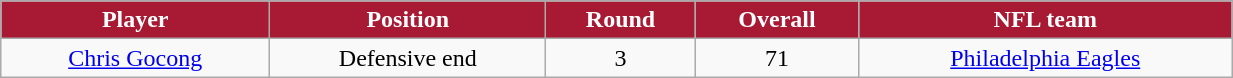<table class="wikitable" width="65%">
<tr align="center"  style="background:#A81933;color:#FFFFFF;">
<td><strong>Player</strong></td>
<td><strong>Position</strong></td>
<td><strong>Round</strong></td>
<td><strong>Overall</strong></td>
<td><strong>NFL team</strong></td>
</tr>
<tr align="center" bgcolor="">
<td><a href='#'>Chris Gocong</a></td>
<td>Defensive end</td>
<td>3</td>
<td>71</td>
<td><a href='#'>Philadelphia Eagles</a></td>
</tr>
</table>
